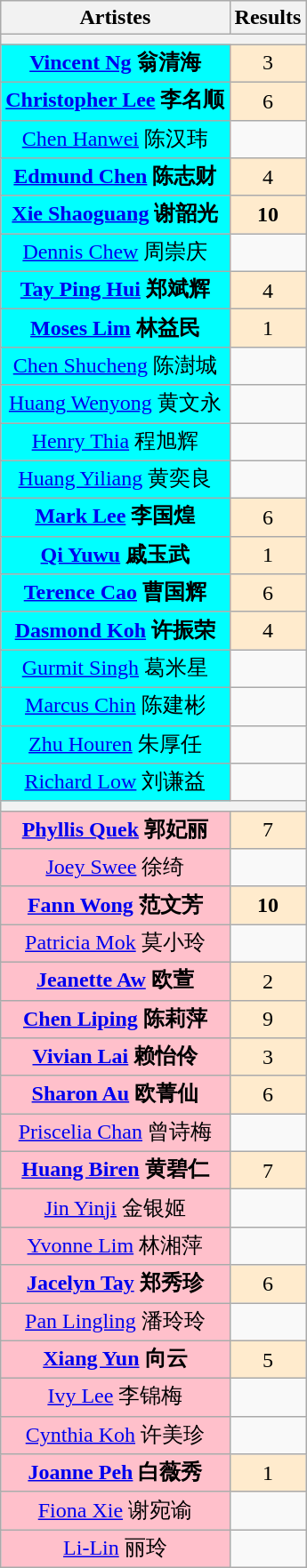<table class="wikitable">
<tr>
<th align="center">Artistes</th>
<th align="center">Results</th>
</tr>
<tr>
<th colspan="2"><div></div></th>
</tr>
<tr>
<td bgcolor="cyan" align="center"><strong><a href='#'>Vincent Ng</a> 翁清海</strong></td>
<td bgcolor="#FFEBCD" align="center">3</td>
</tr>
<tr>
<td bgcolor="cyan" align="center"><strong><a href='#'>Christopher Lee</a> 李名顺</strong></td>
<td bgcolor="#FFEBCD" align="center">6</td>
</tr>
<tr>
<td bgcolor="cyan" align="center"><a href='#'>Chen Hanwei</a> 陈汉玮</td>
<td></td>
</tr>
<tr>
<td bgcolor="cyan" align="center"><strong><a href='#'>Edmund Chen</a> 陈志财</strong></td>
<td bgcolor="#FFEBCD" align="center">4</td>
</tr>
<tr>
<td bgcolor="cyan" align="center"><strong><a href='#'>Xie Shaoguang</a> 谢韶光</strong></td>
<td bgcolor="#FFEBCD" align="center"><strong>10</strong></td>
</tr>
<tr>
<td bgcolor="cyan" align="center"><a href='#'>Dennis Chew</a> 周崇庆</td>
<td></td>
</tr>
<tr>
<td bgcolor="cyan" align="center"><strong><a href='#'>Tay Ping Hui</a> 郑斌辉</strong></td>
<td bgcolor="#FFEBCD" align="center">4</td>
</tr>
<tr>
<td bgcolor="cyan" align="center"><strong><a href='#'>Moses Lim</a> 林益民</strong></td>
<td bgcolor="#FFEBCD" align="center">1</td>
</tr>
<tr>
<td bgcolor="cyan" align="center"><a href='#'>Chen Shucheng</a> 陈澍城</td>
<td></td>
</tr>
<tr>
<td bgcolor="cyan" align="center"><a href='#'>Huang Wenyong</a> 黄文永</td>
<td></td>
</tr>
<tr>
<td bgcolor="cyan" align="center"><a href='#'>Henry Thia</a> 程旭辉</td>
<td></td>
</tr>
<tr>
<td bgcolor="cyan" align="center"><a href='#'>Huang Yiliang</a> 黄奕良</td>
<td></td>
</tr>
<tr>
<td bgcolor="cyan" align="center"><strong><a href='#'>Mark Lee</a> 李国煌</strong></td>
<td bgcolor="#FFEBCD" align="center">6</td>
</tr>
<tr>
<td bgcolor="cyan" align="center"><strong><a href='#'>Qi Yuwu</a> 戚玉武</strong></td>
<td bgcolor="#FFEBCD" align="center">1</td>
</tr>
<tr>
<td bgcolor="cyan" align="center"><strong><a href='#'>Terence Cao</a> 曹国辉</strong></td>
<td bgcolor="#FFEBCD" align="center">6</td>
</tr>
<tr>
<td bgcolor="cyan" align="center"><strong><a href='#'>Dasmond Koh</a> 许振荣</strong></td>
<td bgcolor="#FFEBCD" align="center">4</td>
</tr>
<tr>
<td bgcolor="cyan" align="center"><a href='#'>Gurmit Singh</a> 葛米星</td>
<td></td>
</tr>
<tr>
<td bgcolor="cyan" align="center"><a href='#'>Marcus Chin</a> 陈建彬</td>
<td></td>
</tr>
<tr>
<td bgcolor="cyan" align="center"><a href='#'>Zhu Houren</a> 朱厚任</td>
<td></td>
</tr>
<tr>
<td bgcolor="cyan" align="center"><a href='#'>Richard Low</a> 刘谦益</td>
<td></td>
</tr>
<tr>
<th colspan="2"><div></div></th>
</tr>
<tr>
<td bgcolor="pink" align="center"><strong><a href='#'>Phyllis Quek</a> 郭妃丽</strong></td>
<td bgcolor="#FFEBCD" align="center">7</td>
</tr>
<tr>
<td bgcolor="pink" align="center"><a href='#'>Joey Swee</a> 徐绮</td>
<td></td>
</tr>
<tr>
<td bgcolor="pink" align="center"><strong><a href='#'>Fann Wong</a> 范文芳</strong></td>
<td bgcolor="#FFEBCD" align="center"><strong>10</strong></td>
</tr>
<tr>
<td bgcolor="pink" align="center"><a href='#'>Patricia Mok</a> 莫小玲</td>
<td></td>
</tr>
<tr>
<td bgcolor="pink" align="center"><strong><a href='#'>Jeanette Aw</a> 欧萱</strong></td>
<td bgcolor="#FFEBCD" align="center">2</td>
</tr>
<tr>
<td bgcolor="pink" align="center"><strong><a href='#'>Chen Liping</a> 陈莉萍</strong></td>
<td bgcolor="#FFEBCD" align="center">9</td>
</tr>
<tr>
<td bgcolor="pink" align="center"><strong><a href='#'>Vivian Lai</a> 赖怡伶</strong></td>
<td bgcolor="#FFEBCD" align="center">3</td>
</tr>
<tr>
<td bgcolor="pink" align="center"><strong><a href='#'>Sharon Au</a> 欧菁仙</strong></td>
<td bgcolor="#FFEBCD" align="center">6</td>
</tr>
<tr>
<td bgcolor="pink" align="center"><a href='#'>Priscelia Chan</a> 曾诗梅</td>
<td></td>
</tr>
<tr>
<td bgcolor="pink" align="center"><strong><a href='#'>Huang Biren</a> 黄碧仁</strong></td>
<td bgcolor="#FFEBCD" align="center">7</td>
</tr>
<tr>
<td bgcolor="pink" align="center"><a href='#'>Jin Yinji</a> 金银姬</td>
<td></td>
</tr>
<tr>
<td bgcolor="pink" align="center"><a href='#'>Yvonne Lim</a> 林湘萍</td>
<td></td>
</tr>
<tr>
<td bgcolor="pink" align="center"><strong><a href='#'>Jacelyn Tay</a> 郑秀珍</strong></td>
<td bgcolor="#FFEBCD" align="center">6</td>
</tr>
<tr>
<td bgcolor="pink" align="center"><a href='#'>Pan Lingling</a> 潘玲玲</td>
<td></td>
</tr>
<tr>
<td bgcolor="pink" align="center"><strong><a href='#'>Xiang Yun</a> 向云</strong></td>
<td bgcolor="#FFEBCD" align="center">5</td>
</tr>
<tr>
<td bgcolor="pink" align="center"><a href='#'>Ivy Lee</a> 李锦梅</td>
<td></td>
</tr>
<tr>
<td bgcolor="pink" align="center"><a href='#'>Cynthia Koh</a> 许美珍</td>
<td></td>
</tr>
<tr>
<td bgcolor="pink" align="center"><strong><a href='#'>Joanne Peh</a> 白薇秀</strong></td>
<td bgcolor="#FFEBCD" align="center">1</td>
</tr>
<tr>
<td bgcolor="pink" align="center"><a href='#'>Fiona Xie</a> 谢宛谕</td>
<td></td>
</tr>
<tr>
<td bgcolor="pink" align="center"><a href='#'>Li-Lin</a> 丽玲</td>
<td></td>
</tr>
</table>
